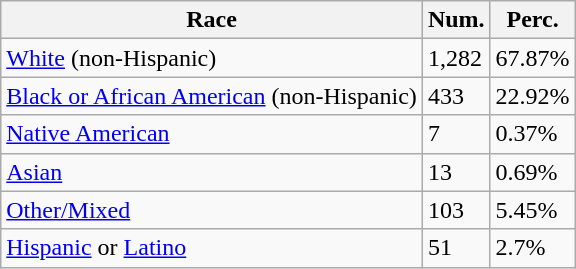<table class="wikitable">
<tr>
<th>Race</th>
<th>Num.</th>
<th>Perc.</th>
</tr>
<tr>
<td><a href='#'>White</a> (non-Hispanic)</td>
<td>1,282</td>
<td>67.87%</td>
</tr>
<tr>
<td><a href='#'>Black or African American</a> (non-Hispanic)</td>
<td>433</td>
<td>22.92%</td>
</tr>
<tr>
<td><a href='#'>Native American</a></td>
<td>7</td>
<td>0.37%</td>
</tr>
<tr>
<td><a href='#'>Asian</a></td>
<td>13</td>
<td>0.69%</td>
</tr>
<tr>
<td><a href='#'>Other/Mixed</a></td>
<td>103</td>
<td>5.45%</td>
</tr>
<tr>
<td><a href='#'>Hispanic</a> or <a href='#'>Latino</a></td>
<td>51</td>
<td>2.7%</td>
</tr>
</table>
